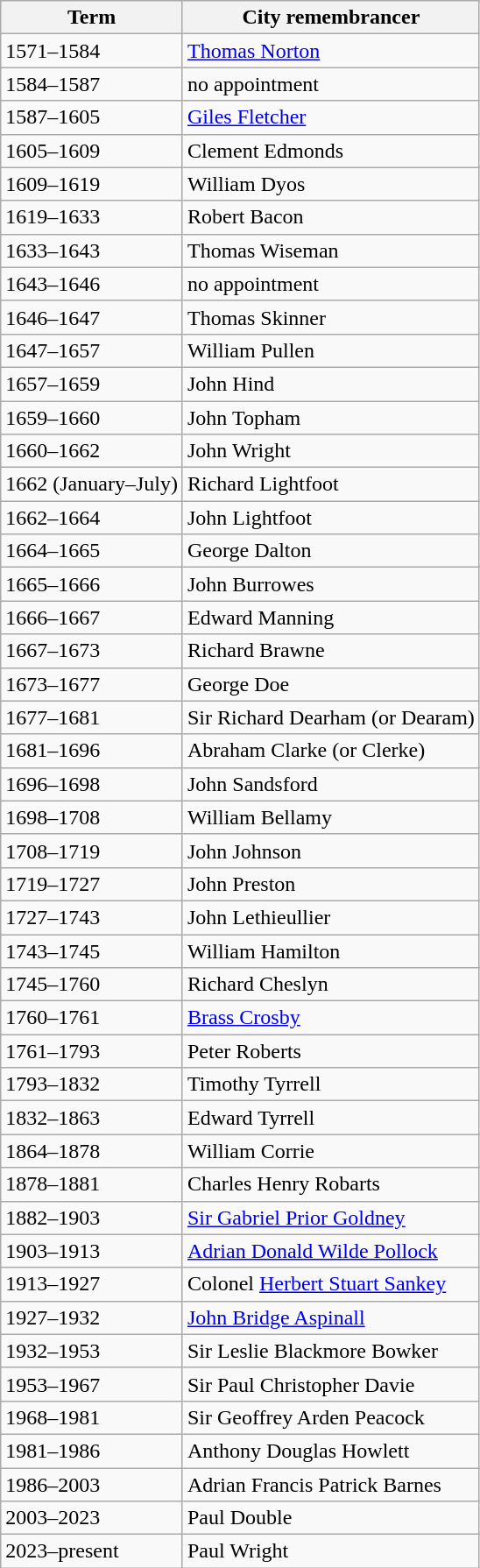<table class="wikitable">
<tr>
<th>Term</th>
<th>City remembrancer</th>
</tr>
<tr>
<td>1571–1584 <em></em></td>
<td><a href='#'>Thomas Norton</a></td>
</tr>
<tr>
<td>1584–1587</td>
<td>no appointment</td>
</tr>
<tr>
<td>1587–1605</td>
<td><a href='#'>Giles Fletcher</a> </td>
</tr>
<tr>
<td>1605–1609</td>
<td>Clement Edmonds</td>
</tr>
<tr>
<td>1609–1619</td>
<td>William Dyos</td>
</tr>
<tr>
<td>1619–1633 <em></em></td>
<td>Robert Bacon</td>
</tr>
<tr>
<td>1633–1643</td>
<td>Thomas Wiseman</td>
</tr>
<tr>
<td>1643–1646</td>
<td>no appointment</td>
</tr>
<tr>
<td>1646–1647</td>
<td>Thomas Skinner</td>
</tr>
<tr>
<td>1647–1657 <em></em></td>
<td>William Pullen</td>
</tr>
<tr>
<td>1657–1659</td>
<td>John Hind</td>
</tr>
<tr>
<td>1659–1660</td>
<td>John Topham</td>
</tr>
<tr>
<td>1660–1662</td>
<td>John Wright</td>
</tr>
<tr>
<td>1662 (January–July)</td>
<td>Richard Lightfoot</td>
</tr>
<tr>
<td>1662–1664</td>
<td>John Lightfoot</td>
</tr>
<tr>
<td>1664–1665 <em></em></td>
<td>George Dalton</td>
</tr>
<tr>
<td>1665–1666</td>
<td>John Burrowes</td>
</tr>
<tr>
<td>1666–1667</td>
<td>Edward Manning</td>
</tr>
<tr>
<td>1667–1673</td>
<td>Richard Brawne</td>
</tr>
<tr>
<td>1673–1677</td>
<td>George Doe</td>
</tr>
<tr>
<td>1677–1681</td>
<td>Sir Richard Dearham (or Dearam)</td>
</tr>
<tr>
<td>1681–1696</td>
<td>Abraham Clarke (or Clerke)</td>
</tr>
<tr>
<td>1696–1698</td>
<td>John Sandsford</td>
</tr>
<tr>
<td>1698–1708</td>
<td>William Bellamy</td>
</tr>
<tr>
<td>1708–1719</td>
<td>John Johnson</td>
</tr>
<tr>
<td>1719–1727</td>
<td>John Preston</td>
</tr>
<tr>
<td>1727–1743</td>
<td>John Lethieullier</td>
</tr>
<tr>
<td>1743–1745</td>
<td>William Hamilton</td>
</tr>
<tr>
<td>1745–1760</td>
<td>Richard Cheslyn</td>
</tr>
<tr>
<td>1760–1761</td>
<td><a href='#'>Brass Crosby</a></td>
</tr>
<tr>
<td>1761–1793 <em></em></td>
<td>Peter Roberts</td>
</tr>
<tr>
<td>1793–1832 <em></em></td>
<td>Timothy Tyrrell</td>
</tr>
<tr>
<td>1832–1863</td>
<td>Edward Tyrrell</td>
</tr>
<tr>
<td>1864–1878</td>
<td>William Corrie</td>
</tr>
<tr>
<td>1878–1881</td>
<td>Charles Henry Robarts</td>
</tr>
<tr>
<td>1882–1903</td>
<td><a href='#'>Sir Gabriel Prior Goldney</a></td>
</tr>
<tr>
<td>1903–1913</td>
<td><a href='#'>Adrian Donald Wilde Pollock</a></td>
</tr>
<tr>
<td>1913–1927</td>
<td>Colonel <a href='#'>Herbert Stuart Sankey</a></td>
</tr>
<tr>
<td>1927–1932</td>
<td><a href='#'>John Bridge Aspinall</a></td>
</tr>
<tr>
<td>1932–1953</td>
<td>Sir Leslie Blackmore Bowker</td>
</tr>
<tr>
<td>1953–1967</td>
<td>Sir Paul Christopher Davie</td>
</tr>
<tr>
<td>1968–1981</td>
<td>Sir Geoffrey Arden Peacock </td>
</tr>
<tr>
<td>1981–1986</td>
<td>Anthony Douglas Howlett</td>
</tr>
<tr>
<td>1986–2003</td>
<td>Adrian Francis Patrick Barnes </td>
</tr>
<tr>
<td>2003–2023</td>
<td>Paul Double  </td>
</tr>
<tr>
<td>2023–present</td>
<td>Paul Wright </td>
</tr>
</table>
